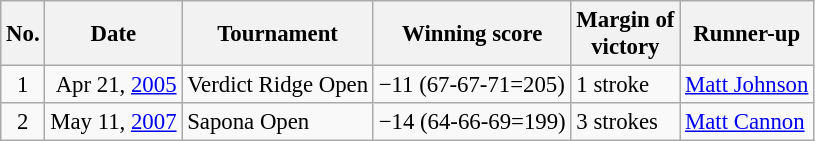<table class="wikitable" style="font-size:95%;">
<tr>
<th>No.</th>
<th>Date</th>
<th>Tournament</th>
<th>Winning score</th>
<th>Margin of<br>victory</th>
<th>Runner-up</th>
</tr>
<tr>
<td align=center>1</td>
<td align=right>Apr 21, <a href='#'>2005</a></td>
<td>Verdict Ridge Open</td>
<td>−11 (67-67-71=205)</td>
<td>1 stroke</td>
<td> <a href='#'>Matt Johnson</a></td>
</tr>
<tr>
<td align=center>2</td>
<td align=right>May 11, <a href='#'>2007</a></td>
<td>Sapona Open</td>
<td>−14 (64-66-69=199)</td>
<td>3 strokes</td>
<td> <a href='#'>Matt Cannon</a></td>
</tr>
</table>
